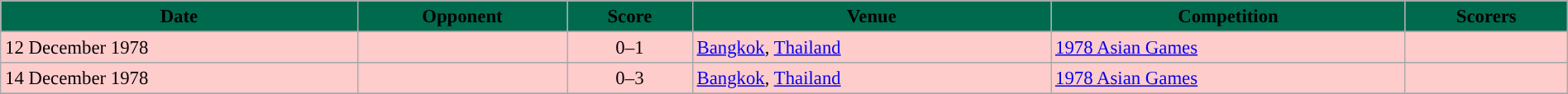<table class="wikitable" width=100% style="text-align:left;font-size:95%;">
<tr>
<th style="background:#006a4e;"><span>Date</span></th>
<th style="background:#006a4e;"><span>Opponent</span></th>
<th style="background:#006a4e;"><span>Score</span></th>
<th style="background:#006a4e;"><span>Venue</span></th>
<th style="background:#006a4e;"><span>Competition</span></th>
<th style="background:#006a4e;"><span>Scorers</span></th>
</tr>
<tr>
</tr>
<tr style="background:#fcc;">
<td>12 December 1978</td>
<td></td>
<td style="text-align: center">0–1</td>
<td> <a href='#'>Bangkok</a>, <a href='#'>Thailand</a></td>
<td><a href='#'>1978 Asian Games</a></td>
<td></td>
</tr>
<tr>
</tr>
<tr style="background:#fcc;">
<td>14 December 1978</td>
<td></td>
<td style="text-align: center">0–3</td>
<td> <a href='#'>Bangkok</a>, <a href='#'>Thailand</a></td>
<td><a href='#'>1978 Asian Games</a></td>
<td></td>
</tr>
<tr>
</tr>
</table>
